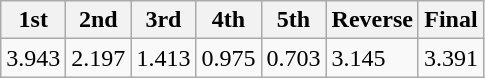<table class="wikitable">
<tr>
<th>1st</th>
<th>2nd</th>
<th>3rd</th>
<th>4th</th>
<th>5th</th>
<th>Reverse</th>
<th>Final</th>
</tr>
<tr>
<td>3.943</td>
<td>2.197</td>
<td>1.413</td>
<td>0.975</td>
<td>0.703</td>
<td>3.145</td>
<td>3.391</td>
</tr>
</table>
